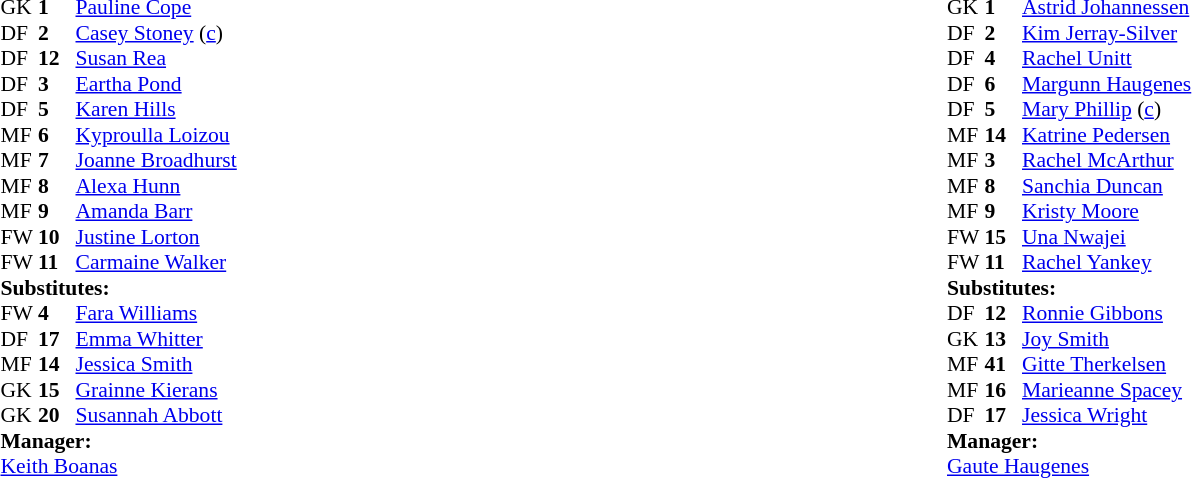<table style="width:100%;">
<tr>
<td style="vertical-align:top; width:50%;"><br><table style="font-size: 90%" cellspacing="0" cellpadding="0">
<tr>
<td colspan="4"></td>
</tr>
<tr>
<th width="25"></th>
<th width="25"></th>
</tr>
<tr>
<td>GK</td>
<td><strong>1</strong></td>
<td> <a href='#'>Pauline Cope</a></td>
</tr>
<tr>
<td>DF</td>
<td><strong>2</strong></td>
<td> <a href='#'>Casey Stoney</a> (<a href='#'>c</a>)</td>
</tr>
<tr>
<td>DF</td>
<td><strong>12</strong></td>
<td> <a href='#'>Susan Rea</a></td>
</tr>
<tr>
<td>DF</td>
<td><strong>3</strong></td>
<td> <a href='#'>Eartha Pond</a></td>
</tr>
<tr>
<td>DF</td>
<td><strong>5</strong></td>
<td> <a href='#'>Karen Hills</a></td>
</tr>
<tr>
<td>MF</td>
<td><strong>6</strong></td>
<td> <a href='#'>Kyproulla Loizou</a></td>
</tr>
<tr>
<td>MF</td>
<td><strong>7</strong></td>
<td> <a href='#'>Joanne Broadhurst</a></td>
</tr>
<tr>
<td>MF</td>
<td><strong>8</strong></td>
<td> <a href='#'>Alexa Hunn</a></td>
</tr>
<tr>
<td>MF</td>
<td><strong>9</strong></td>
<td> <a href='#'>Amanda Barr</a></td>
</tr>
<tr>
<td>FW</td>
<td><strong>10</strong></td>
<td> <a href='#'>Justine Lorton</a></td>
</tr>
<tr>
<td>FW</td>
<td><strong>11</strong></td>
<td> <a href='#'>Carmaine Walker</a></td>
</tr>
<tr>
<td colspan=4><strong>Substitutes:</strong></td>
</tr>
<tr>
<td>FW</td>
<td><strong>4</strong></td>
<td> <a href='#'>Fara Williams</a></td>
</tr>
<tr>
<td>DF</td>
<td><strong>17</strong></td>
<td> <a href='#'>Emma Whitter</a></td>
</tr>
<tr>
<td>MF</td>
<td><strong>14</strong></td>
<td> <a href='#'>Jessica Smith</a></td>
</tr>
<tr>
<td>GK</td>
<td><strong>15</strong></td>
<td> <a href='#'>Grainne Kierans</a></td>
</tr>
<tr>
<td>GK</td>
<td><strong>20</strong></td>
<td> <a href='#'>Susannah Abbott</a></td>
</tr>
<tr>
<td colspan=4><strong>Manager:</strong></td>
</tr>
<tr>
<td colspan="4"> <a href='#'>Keith Boanas</a></td>
</tr>
</table>
</td>
<td style="vertical-align:top; width:50%;"><br><table style="font-size: 90%" cellspacing="0" cellpadding="0">
<tr>
<td colspan="4"></td>
</tr>
<tr>
<th width="25"></th>
<th width="25"></th>
</tr>
<tr>
<td>GK</td>
<td><strong>1</strong></td>
<td> <a href='#'>Astrid Johannessen</a></td>
</tr>
<tr>
<td>DF</td>
<td><strong>2</strong></td>
<td> <a href='#'>Kim Jerray-Silver</a></td>
</tr>
<tr>
<td>DF</td>
<td><strong>4</strong></td>
<td> <a href='#'>Rachel Unitt</a></td>
</tr>
<tr>
<td>DF</td>
<td><strong>6</strong></td>
<td> <a href='#'>Margunn Haugenes</a></td>
</tr>
<tr>
<td>DF</td>
<td><strong>5</strong></td>
<td> <a href='#'>Mary Phillip</a> (<a href='#'>c</a>)</td>
</tr>
<tr>
<td>MF</td>
<td><strong>14</strong></td>
<td> <a href='#'>Katrine Pedersen</a></td>
</tr>
<tr>
<td>MF</td>
<td><strong>3</strong></td>
<td> <a href='#'>Rachel McArthur</a></td>
</tr>
<tr>
<td>MF</td>
<td><strong>8</strong></td>
<td> <a href='#'>Sanchia Duncan</a></td>
</tr>
<tr>
<td>MF</td>
<td><strong>9</strong></td>
<td> <a href='#'>Kristy Moore</a></td>
</tr>
<tr>
<td>FW</td>
<td><strong>15</strong></td>
<td> <a href='#'>Una Nwajei</a></td>
</tr>
<tr>
<td>FW</td>
<td><strong>11</strong></td>
<td> <a href='#'>Rachel Yankey</a></td>
</tr>
<tr>
<td colspan=4><strong>Substitutes:</strong></td>
</tr>
<tr>
<td>DF</td>
<td><strong>12</strong></td>
<td> <a href='#'>Ronnie Gibbons</a></td>
</tr>
<tr>
<td>GK</td>
<td><strong>13</strong></td>
<td> <a href='#'>Joy Smith</a></td>
</tr>
<tr>
<td>MF</td>
<td><strong>41</strong></td>
<td> <a href='#'>Gitte Therkelsen</a></td>
</tr>
<tr>
<td>MF</td>
<td><strong>16</strong></td>
<td> <a href='#'>Marieanne Spacey</a></td>
</tr>
<tr>
<td>DF</td>
<td><strong>17</strong></td>
<td> <a href='#'>Jessica Wright</a></td>
</tr>
<tr>
<td colspan=4><strong>Manager:</strong></td>
</tr>
<tr>
<td colspan="4"> <a href='#'>Gaute Haugenes</a></td>
</tr>
</table>
</td>
</tr>
</table>
